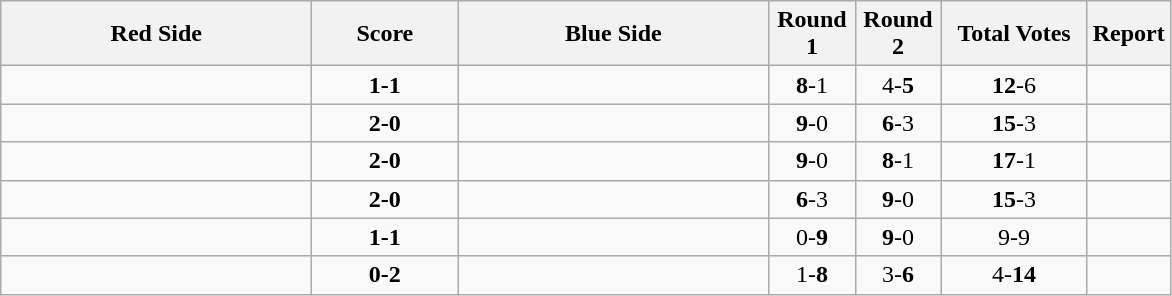<table class="wikitable" style="text-align: center;">
<tr>
<th align="right" width="200">Red Side</th>
<th width="90">Score</th>
<th align="right" width="200">Blue Side</th>
<th width="50">Round 1</th>
<th width="50">Round 2</th>
<th width="90">Total Votes</th>
<th>Report</th>
</tr>
<tr>
<td align=left></td>
<td><strong>1-1</strong></td>
<td align=left></td>
<td><strong>8</strong>-1</td>
<td>4-<strong>5</strong></td>
<td><strong>12</strong>-6</td>
<td></td>
</tr>
<tr>
<td align=left><strong></strong></td>
<td><strong>2-0</strong></td>
<td align=left></td>
<td><strong>9</strong>-0</td>
<td><strong>6</strong>-3</td>
<td><strong>15</strong>-3</td>
<td></td>
</tr>
<tr>
<td align=left><strong></strong></td>
<td><strong>2-0</strong></td>
<td align=left></td>
<td><strong>9</strong>-0</td>
<td><strong>8</strong>-1</td>
<td><strong>17</strong>-1</td>
<td></td>
</tr>
<tr>
<td align=left><strong></strong></td>
<td><strong>2-0</strong></td>
<td align=left></td>
<td><strong>6</strong>-3</td>
<td><strong>9</strong>-0</td>
<td><strong>15</strong>-3</td>
<td></td>
</tr>
<tr>
<td align=left></td>
<td><strong>1-1</strong></td>
<td align=left></td>
<td>0-<strong>9</strong></td>
<td><strong>9</strong>-0</td>
<td>9-9</td>
<td></td>
</tr>
<tr>
<td align=left></td>
<td><strong>0-2</strong></td>
<td align=left><strong></strong></td>
<td>1-<strong>8</strong></td>
<td>3-<strong>6</strong></td>
<td>4-<strong>14</strong></td>
<td></td>
</tr>
</table>
